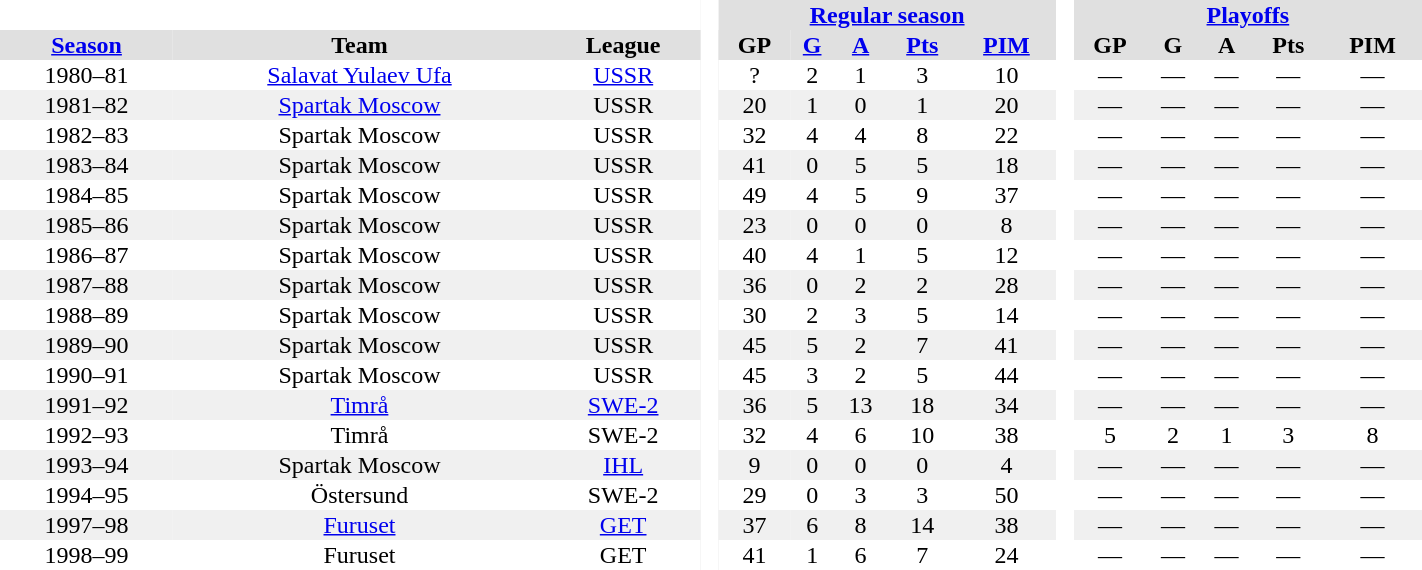<table BORDER="0" CELLPADDING="1" CELLSPACING="0" width="75%" style="text-align:center">
<tr bgcolor="#e0e0e0">
<th colspan="3" bgcolor="#ffffff"> </th>
<th rowspan="99" bgcolor="#ffffff"> </th>
<th colspan="5"><a href='#'>Regular season</a></th>
<th rowspan="99" bgcolor="#ffffff"> </th>
<th colspan="5"><a href='#'>Playoffs</a></th>
</tr>
<tr bgcolor="#e0e0e0">
<th><a href='#'>Season</a></th>
<th>Team</th>
<th>League</th>
<th>GP</th>
<th><a href='#'>G</a></th>
<th><a href='#'>A</a></th>
<th><a href='#'>Pts</a></th>
<th><a href='#'>PIM</a></th>
<th>GP</th>
<th>G</th>
<th>A</th>
<th>Pts</th>
<th>PIM</th>
</tr>
<tr ALIGN="center">
<td>1980–81</td>
<td><a href='#'>Salavat Yulaev Ufa</a></td>
<td><a href='#'>USSR</a></td>
<td>?</td>
<td>2</td>
<td>1</td>
<td>3</td>
<td>10</td>
<td>—</td>
<td>—</td>
<td>—</td>
<td>—</td>
<td>—</td>
</tr>
<tr ALIGN="center" bgcolor="#f0f0f0">
<td>1981–82</td>
<td><a href='#'>Spartak Moscow</a></td>
<td>USSR</td>
<td>20</td>
<td>1</td>
<td>0</td>
<td>1</td>
<td>20</td>
<td>—</td>
<td>—</td>
<td>—</td>
<td>—</td>
<td>—</td>
</tr>
<tr ALIGN="center">
<td>1982–83</td>
<td>Spartak Moscow</td>
<td>USSR</td>
<td>32</td>
<td>4</td>
<td>4</td>
<td>8</td>
<td>22</td>
<td>—</td>
<td>—</td>
<td>—</td>
<td>—</td>
<td>—</td>
</tr>
<tr ALIGN="center" bgcolor="#f0f0f0">
<td>1983–84</td>
<td>Spartak Moscow</td>
<td>USSR</td>
<td>41</td>
<td>0</td>
<td>5</td>
<td>5</td>
<td>18</td>
<td>—</td>
<td>—</td>
<td>—</td>
<td>—</td>
<td>—</td>
</tr>
<tr ALIGN="center">
<td>1984–85</td>
<td>Spartak Moscow</td>
<td>USSR</td>
<td>49</td>
<td>4</td>
<td>5</td>
<td>9</td>
<td>37</td>
<td>—</td>
<td>—</td>
<td>—</td>
<td>—</td>
<td>—</td>
</tr>
<tr ALIGN="center" bgcolor="#f0f0f0">
<td>1985–86</td>
<td>Spartak Moscow</td>
<td>USSR</td>
<td>23</td>
<td>0</td>
<td>0</td>
<td>0</td>
<td>8</td>
<td>—</td>
<td>—</td>
<td>—</td>
<td>—</td>
<td>—</td>
</tr>
<tr ALIGN="center">
<td>1986–87</td>
<td>Spartak Moscow</td>
<td>USSR</td>
<td>40</td>
<td>4</td>
<td>1</td>
<td>5</td>
<td>12</td>
<td>—</td>
<td>—</td>
<td>—</td>
<td>—</td>
<td>—</td>
</tr>
<tr ALIGN="center" bgcolor="#f0f0f0">
<td>1987–88</td>
<td>Spartak Moscow</td>
<td>USSR</td>
<td>36</td>
<td>0</td>
<td>2</td>
<td>2</td>
<td>28</td>
<td>—</td>
<td>—</td>
<td>—</td>
<td>—</td>
<td>—</td>
</tr>
<tr ALIGN="center">
<td>1988–89</td>
<td>Spartak Moscow</td>
<td>USSR</td>
<td>30</td>
<td>2</td>
<td>3</td>
<td>5</td>
<td>14</td>
<td>—</td>
<td>—</td>
<td>—</td>
<td>—</td>
<td>—</td>
</tr>
<tr ALIGN="center" bgcolor="#f0f0f0">
<td>1989–90</td>
<td>Spartak Moscow</td>
<td>USSR</td>
<td>45</td>
<td>5</td>
<td>2</td>
<td>7</td>
<td>41</td>
<td>—</td>
<td>—</td>
<td>—</td>
<td>—</td>
<td>—</td>
</tr>
<tr ALIGN="center">
<td>1990–91</td>
<td>Spartak Moscow</td>
<td>USSR</td>
<td>45</td>
<td>3</td>
<td>2</td>
<td>5</td>
<td>44</td>
<td>—</td>
<td>—</td>
<td>—</td>
<td>—</td>
<td>—</td>
</tr>
<tr ALIGN="center" bgcolor="#f0f0f0">
<td>1991–92</td>
<td><a href='#'>Timrå</a></td>
<td><a href='#'>SWE-2</a></td>
<td>36</td>
<td>5</td>
<td>13</td>
<td>18</td>
<td>34</td>
<td>—</td>
<td>—</td>
<td>—</td>
<td>—</td>
<td>—</td>
</tr>
<tr ALIGN="center">
<td>1992–93</td>
<td>Timrå</td>
<td>SWE-2</td>
<td>32</td>
<td>4</td>
<td>6</td>
<td>10</td>
<td>38</td>
<td>5</td>
<td>2</td>
<td>1</td>
<td>3</td>
<td>8</td>
</tr>
<tr ALIGN="center" bgcolor="#f0f0f0">
<td>1993–94</td>
<td>Spartak Moscow</td>
<td><a href='#'>IHL</a></td>
<td>9</td>
<td>0</td>
<td>0</td>
<td>0</td>
<td>4</td>
<td>—</td>
<td>—</td>
<td>—</td>
<td>—</td>
<td>—</td>
</tr>
<tr ALIGN="center">
<td>1994–95</td>
<td>Östersund</td>
<td>SWE-2</td>
<td>29</td>
<td>0</td>
<td>3</td>
<td>3</td>
<td>50</td>
<td>—</td>
<td>—</td>
<td>—</td>
<td>—</td>
<td>—</td>
</tr>
<tr ALIGN="center" bgcolor="#f0f0f0">
<td>1997–98</td>
<td><a href='#'>Furuset</a></td>
<td><a href='#'>GET</a></td>
<td>37</td>
<td>6</td>
<td>8</td>
<td>14</td>
<td>38</td>
<td>—</td>
<td>—</td>
<td>—</td>
<td>—</td>
<td>—</td>
</tr>
<tr ALIGN="center">
<td>1998–99</td>
<td>Furuset</td>
<td>GET</td>
<td>41</td>
<td>1</td>
<td>6</td>
<td>7</td>
<td>24</td>
<td>—</td>
<td>—</td>
<td>—</td>
<td>—</td>
<td>—</td>
</tr>
</table>
